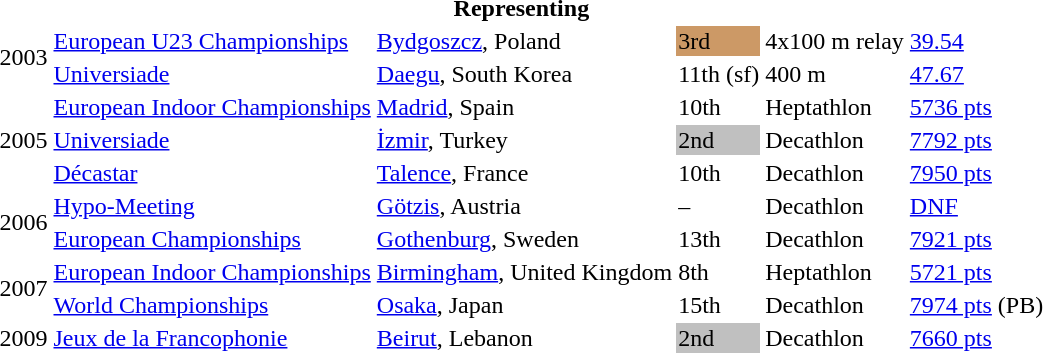<table>
<tr>
<th colspan="6">Representing </th>
</tr>
<tr>
<td rowspan=2>2003</td>
<td><a href='#'>European U23 Championships</a></td>
<td><a href='#'>Bydgoszcz</a>, Poland</td>
<td bgcolor="cc9966">3rd</td>
<td>4x100 m relay</td>
<td><a href='#'>39.54</a></td>
</tr>
<tr>
<td><a href='#'>Universiade</a></td>
<td><a href='#'>Daegu</a>, South Korea</td>
<td>11th (sf)</td>
<td>400 m</td>
<td><a href='#'>47.67</a></td>
</tr>
<tr>
<td rowspan=3>2005</td>
<td><a href='#'>European Indoor Championships</a></td>
<td><a href='#'>Madrid</a>, Spain</td>
<td>10th</td>
<td>Heptathlon</td>
<td><a href='#'>5736 pts</a></td>
</tr>
<tr>
<td><a href='#'>Universiade</a></td>
<td><a href='#'>İzmir</a>, Turkey</td>
<td bgcolor="silver">2nd</td>
<td>Decathlon</td>
<td><a href='#'>7792 pts</a></td>
</tr>
<tr>
<td><a href='#'>Décastar</a></td>
<td><a href='#'>Talence</a>, France</td>
<td>10th</td>
<td>Decathlon</td>
<td><a href='#'>7950 pts</a></td>
</tr>
<tr>
<td rowspan=2>2006</td>
<td><a href='#'>Hypo-Meeting</a></td>
<td><a href='#'>Götzis</a>, Austria</td>
<td>–</td>
<td>Decathlon</td>
<td><a href='#'>DNF</a></td>
</tr>
<tr>
<td><a href='#'>European Championships</a></td>
<td><a href='#'>Gothenburg</a>, Sweden</td>
<td>13th</td>
<td>Decathlon</td>
<td><a href='#'>7921 pts</a></td>
</tr>
<tr>
<td rowspan=2>2007</td>
<td><a href='#'>European Indoor Championships</a></td>
<td><a href='#'>Birmingham</a>, United Kingdom</td>
<td>8th</td>
<td>Heptathlon</td>
<td><a href='#'>5721 pts</a></td>
</tr>
<tr>
<td><a href='#'>World Championships</a></td>
<td><a href='#'>Osaka</a>, Japan</td>
<td>15th</td>
<td>Decathlon</td>
<td><a href='#'>7974 pts</a> (PB)</td>
</tr>
<tr>
<td>2009</td>
<td><a href='#'>Jeux de la Francophonie</a></td>
<td><a href='#'>Beirut</a>, Lebanon</td>
<td bgcolor=silver>2nd</td>
<td>Decathlon</td>
<td><a href='#'>7660 pts</a></td>
</tr>
</table>
